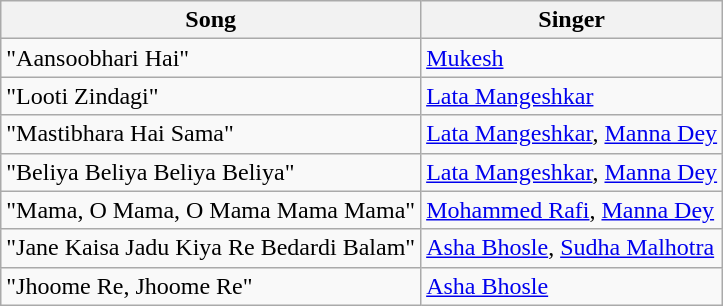<table class="wikitable">
<tr>
<th>Song</th>
<th>Singer</th>
</tr>
<tr>
<td>"Aansoobhari Hai"</td>
<td><a href='#'>Mukesh</a></td>
</tr>
<tr>
<td>"Looti Zindagi"</td>
<td><a href='#'>Lata Mangeshkar</a></td>
</tr>
<tr>
<td>"Mastibhara Hai Sama"</td>
<td><a href='#'>Lata Mangeshkar</a>, <a href='#'>Manna Dey</a></td>
</tr>
<tr>
<td>"Beliya Beliya Beliya Beliya"</td>
<td><a href='#'>Lata Mangeshkar</a>, <a href='#'>Manna Dey</a></td>
</tr>
<tr>
<td>"Mama, O Mama, O Mama Mama Mama"</td>
<td><a href='#'>Mohammed Rafi</a>, <a href='#'>Manna Dey</a></td>
</tr>
<tr>
<td>"Jane Kaisa Jadu Kiya Re Bedardi Balam"</td>
<td><a href='#'>Asha Bhosle</a>, <a href='#'>Sudha Malhotra</a></td>
</tr>
<tr>
<td>"Jhoome Re, Jhoome Re"</td>
<td><a href='#'>Asha Bhosle</a></td>
</tr>
</table>
